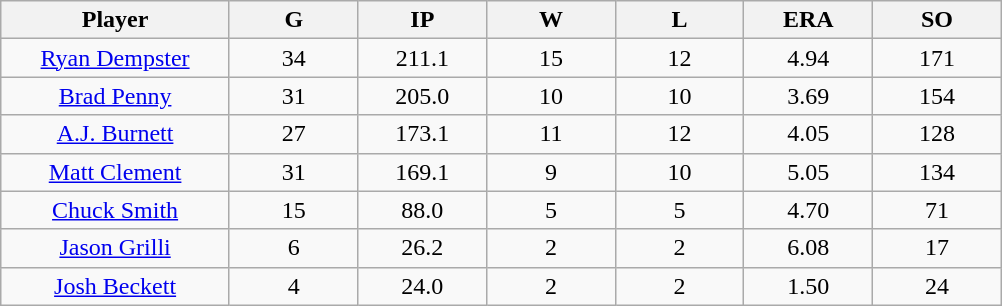<table class="wikitable sortable">
<tr>
<th bgcolor="#DDDDFF" width="16%">Player</th>
<th bgcolor="#DDDDFF" width="9%">G</th>
<th bgcolor="#DDDDFF" width="9%">IP</th>
<th bgcolor="#DDDDFF" width="9%">W</th>
<th bgcolor="#DDDDFF" width="9%">L</th>
<th bgcolor="#DDDDFF" width="9%">ERA</th>
<th bgcolor="#DDDDFF" width="9%">SO</th>
</tr>
<tr align="center">
<td><a href='#'>Ryan Dempster</a></td>
<td>34</td>
<td>211.1</td>
<td>15</td>
<td>12</td>
<td>4.94</td>
<td>171</td>
</tr>
<tr align=center>
<td><a href='#'>Brad Penny</a></td>
<td>31</td>
<td>205.0</td>
<td>10</td>
<td>10</td>
<td>3.69</td>
<td>154</td>
</tr>
<tr align=center>
<td><a href='#'>A.J. Burnett</a></td>
<td>27</td>
<td>173.1</td>
<td>11</td>
<td>12</td>
<td>4.05</td>
<td>128</td>
</tr>
<tr align=center>
<td><a href='#'>Matt Clement</a></td>
<td>31</td>
<td>169.1</td>
<td>9</td>
<td>10</td>
<td>5.05</td>
<td>134</td>
</tr>
<tr align=center>
<td><a href='#'>Chuck Smith</a></td>
<td>15</td>
<td>88.0</td>
<td>5</td>
<td>5</td>
<td>4.70</td>
<td>71</td>
</tr>
<tr align=center>
<td><a href='#'>Jason Grilli</a></td>
<td>6</td>
<td>26.2</td>
<td>2</td>
<td>2</td>
<td>6.08</td>
<td>17</td>
</tr>
<tr align=center>
<td><a href='#'>Josh Beckett</a></td>
<td>4</td>
<td>24.0</td>
<td>2</td>
<td>2</td>
<td>1.50</td>
<td>24</td>
</tr>
</table>
